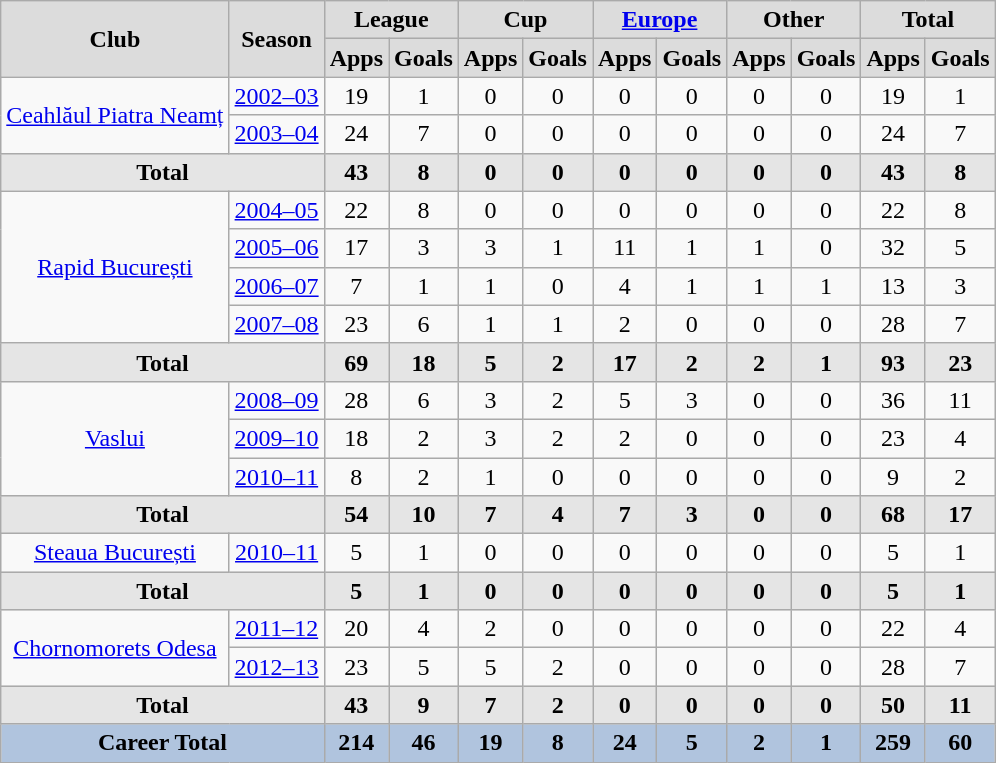<table class="wikitable" style="text-align: center;">
<tr>
<th style="background: #DCDCDC; text-align: center" rowspan="2"><strong>Club</strong></th>
<th style="background: #DCDCDC; text-align: center" rowspan="2"><strong>Season</strong></th>
<th style="background: #DCDCDC; text-align: center" colspan="2"><strong>League</strong></th>
<th style="background: #DCDCDC; text-align: center" colspan="2"><strong>Cup</strong></th>
<th style="background: #DCDCDC; text-align: center" colspan="2"><a href='#'>Europe</a></th>
<th style="background: #DCDCDC; text-align: center" colspan="2"><strong>Other</strong></th>
<th style="background: #DCDCDC; text-align: center" colspan="3"><strong>Total</strong></th>
</tr>
<tr>
<th style="background:#dcdcdc; text-align:center;">Apps</th>
<th style="background:#dcdcdc; text-align:center;">Goals</th>
<th style="background:#dcdcdc; text-align:center;">Apps</th>
<th style="background:#dcdcdc; text-align:center;">Goals</th>
<th style="background:#dcdcdc; text-align:center;">Apps</th>
<th style="background:#dcdcdc; text-align:center;">Goals</th>
<th style="background:#dcdcdc; text-align:center;">Apps</th>
<th style="background:#dcdcdc; text-align:center;">Goals</th>
<th style="background:#dcdcdc; text-align:center;">Apps</th>
<th style="background:#dcdcdc; text-align:center;">Goals</th>
</tr>
<tr>
<td rowspan="2"><a href='#'>Ceahlăul Piatra Neamț</a></td>
<td><a href='#'>2002–03</a></td>
<td>19</td>
<td>1</td>
<td>0</td>
<td>0</td>
<td>0</td>
<td>0</td>
<td>0</td>
<td>0</td>
<td>19</td>
<td>1</td>
</tr>
<tr>
<td><a href='#'>2003–04</a></td>
<td>24</td>
<td>7</td>
<td>0</td>
<td>0</td>
<td>0</td>
<td>0</td>
<td>0</td>
<td>0</td>
<td>24</td>
<td>7</td>
</tr>
<tr>
<th style="background: #E5E5E5; text-align: center" colspan="2">Total</th>
<th style="background:#e5e5e5; text-align:center;">43</th>
<th style="background:#e5e5e5; text-align:center;">8</th>
<th style="background:#e5e5e5; text-align:center;">0</th>
<th style="background:#e5e5e5; text-align:center;">0</th>
<th style="background:#e5e5e5; text-align:center;">0</th>
<th style="background:#e5e5e5; text-align:center;">0</th>
<th style="background:#e5e5e5; text-align:center;">0</th>
<th style="background:#e5e5e5; text-align:center;">0</th>
<th style="background:#e5e5e5; text-align:center;">43</th>
<th style="background:#e5e5e5; text-align:center;">8</th>
</tr>
<tr>
<td rowspan="4"><a href='#'>Rapid București</a></td>
<td><a href='#'>2004–05</a></td>
<td>22</td>
<td>8</td>
<td>0</td>
<td>0</td>
<td>0</td>
<td>0</td>
<td>0</td>
<td>0</td>
<td>22</td>
<td>8</td>
</tr>
<tr>
<td><a href='#'>2005–06</a></td>
<td>17</td>
<td>3</td>
<td>3</td>
<td>1</td>
<td>11</td>
<td>1</td>
<td>1</td>
<td>0</td>
<td>32</td>
<td>5</td>
</tr>
<tr>
<td><a href='#'>2006–07</a></td>
<td>7</td>
<td>1</td>
<td>1</td>
<td>0</td>
<td>4</td>
<td>1</td>
<td>1</td>
<td>1</td>
<td>13</td>
<td>3</td>
</tr>
<tr>
<td><a href='#'>2007–08</a></td>
<td>23</td>
<td>6</td>
<td>1</td>
<td>1</td>
<td>2</td>
<td>0</td>
<td>0</td>
<td>0</td>
<td>28</td>
<td>7</td>
</tr>
<tr>
<th style="background: #E5E5E5; text-align: center" colspan="2">Total</th>
<th style="background:#e5e5e5; text-align:center;">69</th>
<th style="background:#e5e5e5; text-align:center;">18</th>
<th style="background:#e5e5e5; text-align:center;">5</th>
<th style="background:#e5e5e5; text-align:center;">2</th>
<th style="background:#e5e5e5; text-align:center;">17</th>
<th style="background:#e5e5e5; text-align:center;">2</th>
<th style="background:#e5e5e5; text-align:center;">2</th>
<th style="background:#e5e5e5; text-align:center;">1</th>
<th style="background:#e5e5e5; text-align:center;">93</th>
<th style="background:#e5e5e5; text-align:center;">23</th>
</tr>
<tr>
<td rowspan="3"><a href='#'>Vaslui</a></td>
<td><a href='#'>2008–09</a></td>
<td>28</td>
<td>6</td>
<td>3</td>
<td>2</td>
<td>5</td>
<td>3</td>
<td>0</td>
<td>0</td>
<td>36</td>
<td>11</td>
</tr>
<tr>
<td><a href='#'>2009–10</a></td>
<td>18</td>
<td>2</td>
<td>3</td>
<td>2</td>
<td>2</td>
<td>0</td>
<td>0</td>
<td>0</td>
<td>23</td>
<td>4</td>
</tr>
<tr>
<td><a href='#'>2010–11</a></td>
<td>8</td>
<td>2</td>
<td>1</td>
<td>0</td>
<td>0</td>
<td>0</td>
<td>0</td>
<td>0</td>
<td>9</td>
<td>2</td>
</tr>
<tr>
<th style="background: #E5E5E5; text-align: center" colspan="2">Total</th>
<th style="background:#e5e5e5; text-align:center;">54</th>
<th style="background:#e5e5e5; text-align:center;">10</th>
<th style="background:#e5e5e5; text-align:center;">7</th>
<th style="background:#e5e5e5; text-align:center;">4</th>
<th style="background:#e5e5e5; text-align:center;">7</th>
<th style="background:#e5e5e5; text-align:center;">3</th>
<th style="background:#e5e5e5; text-align:center;">0</th>
<th style="background:#e5e5e5; text-align:center;">0</th>
<th style="background:#e5e5e5; text-align:center;">68</th>
<th style="background:#e5e5e5; text-align:center;">17</th>
</tr>
<tr>
<td rowspan="1"><a href='#'>Steaua București</a></td>
<td><a href='#'>2010–11</a></td>
<td>5</td>
<td>1</td>
<td>0</td>
<td>0</td>
<td>0</td>
<td>0</td>
<td>0</td>
<td>0</td>
<td>5</td>
<td>1</td>
</tr>
<tr>
<th style="background: #E5E5E5; text-align: center" colspan="2">Total</th>
<th style="background:#e5e5e5; text-align:center;">5</th>
<th style="background:#e5e5e5; text-align:center;">1</th>
<th style="background:#e5e5e5; text-align:center;">0</th>
<th style="background:#e5e5e5; text-align:center;">0</th>
<th style="background:#e5e5e5; text-align:center;">0</th>
<th style="background:#e5e5e5; text-align:center;">0</th>
<th style="background:#e5e5e5; text-align:center;">0</th>
<th style="background:#e5e5e5; text-align:center;">0</th>
<th style="background:#e5e5e5; text-align:center;">5</th>
<th style="background:#e5e5e5; text-align:center;">1</th>
</tr>
<tr>
<td rowspan="2"><a href='#'>Chornomorets Odesa</a></td>
<td><a href='#'>2011–12</a></td>
<td>20</td>
<td>4</td>
<td>2</td>
<td>0</td>
<td>0</td>
<td>0</td>
<td>0</td>
<td>0</td>
<td>22</td>
<td>4</td>
</tr>
<tr>
<td><a href='#'>2012–13</a></td>
<td>23</td>
<td>5</td>
<td>5</td>
<td>2</td>
<td>0</td>
<td>0</td>
<td>0</td>
<td>0</td>
<td>28</td>
<td>7</td>
</tr>
<tr>
<th style="background: #E5E5E5; text-align: center" colspan="2">Total</th>
<th style="background:#e5e5e5; text-align:center;">43</th>
<th style="background:#e5e5e5; text-align:center;">9</th>
<th style="background:#e5e5e5; text-align:center;">7</th>
<th style="background:#e5e5e5; text-align:center;">2</th>
<th style="background:#e5e5e5; text-align:center;">0</th>
<th style="background:#e5e5e5; text-align:center;">0</th>
<th style="background:#e5e5e5; text-align:center;">0</th>
<th style="background:#e5e5e5; text-align:center;">0</th>
<th style="background:#e5e5e5; text-align:center;">50</th>
<th style="background:#e5e5e5; text-align:center;">11</th>
</tr>
<tr>
<th style="background: #b0c4de; text-align: center" colspan="2"><strong>Career Total</strong></th>
<th style="background:#b0c4de; text-align:center;">214</th>
<th style="background:#b0c4de; text-align:center;">46</th>
<th style="background:#b0c4de; text-align:center;">19</th>
<th style="background:#b0c4de; text-align:center;">8</th>
<th style="background:#b0c4de; text-align:center;">24</th>
<th style="background:#b0c4de; text-align:center;">5</th>
<th style="background:#b0c4de; text-align:center;">2</th>
<th style="background:#b0c4de; text-align:center;">1</th>
<th style="background:#b0c4de; text-align:center;">259</th>
<th style="background:#b0c4de; text-align:center;">60</th>
</tr>
</table>
